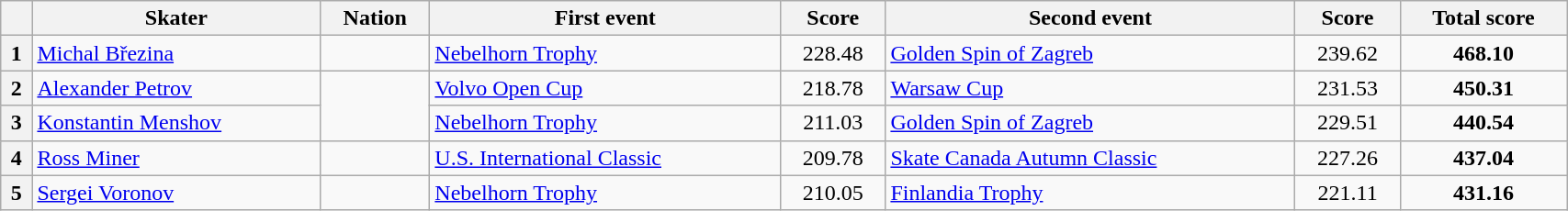<table class="wikitable unsortable" style="text-align:left; width:90%">
<tr>
<th scope="col"></th>
<th scope="col">Skater</th>
<th scope="col">Nation</th>
<th scope="col">First event</th>
<th scope="col">Score</th>
<th scope="col">Second event</th>
<th scope="col">Score</th>
<th scope="col">Total score</th>
</tr>
<tr>
<th scope="row">1</th>
<td><a href='#'>Michal Březina</a></td>
<td></td>
<td><a href='#'>Nebelhorn Trophy</a></td>
<td style="text-align:center">228.48</td>
<td><a href='#'>Golden Spin of Zagreb</a></td>
<td style="text-align:center">239.62</td>
<td style="text-align:center"><strong>468.10</strong></td>
</tr>
<tr>
<th scope="row">2</th>
<td><a href='#'>Alexander Petrov</a></td>
<td rowspan="2"></td>
<td><a href='#'>Volvo Open Cup</a></td>
<td style="text-align:center">218.78</td>
<td><a href='#'>Warsaw Cup</a></td>
<td style="text-align:center">231.53</td>
<td style="text-align:center"><strong>450.31</strong></td>
</tr>
<tr>
<th scope="row">3</th>
<td><a href='#'>Konstantin Menshov</a></td>
<td><a href='#'>Nebelhorn Trophy</a></td>
<td style="text-align:center">211.03</td>
<td><a href='#'>Golden Spin of Zagreb</a></td>
<td style="text-align:center">229.51</td>
<td style="text-align:center"><strong>440.54</strong></td>
</tr>
<tr>
<th scope="row">4</th>
<td><a href='#'>Ross Miner</a></td>
<td></td>
<td><a href='#'>U.S. International Classic</a></td>
<td style="text-align:center">209.78</td>
<td><a href='#'>Skate Canada Autumn Classic</a></td>
<td style="text-align:center">227.26</td>
<td style="text-align:center"><strong>437.04</strong></td>
</tr>
<tr>
<th scope="row">5</th>
<td><a href='#'>Sergei Voronov</a></td>
<td></td>
<td><a href='#'>Nebelhorn Trophy</a></td>
<td style="text-align:center">210.05</td>
<td><a href='#'>Finlandia Trophy</a></td>
<td style="text-align:center">221.11</td>
<td style="text-align:center"><strong>431.16</strong></td>
</tr>
</table>
